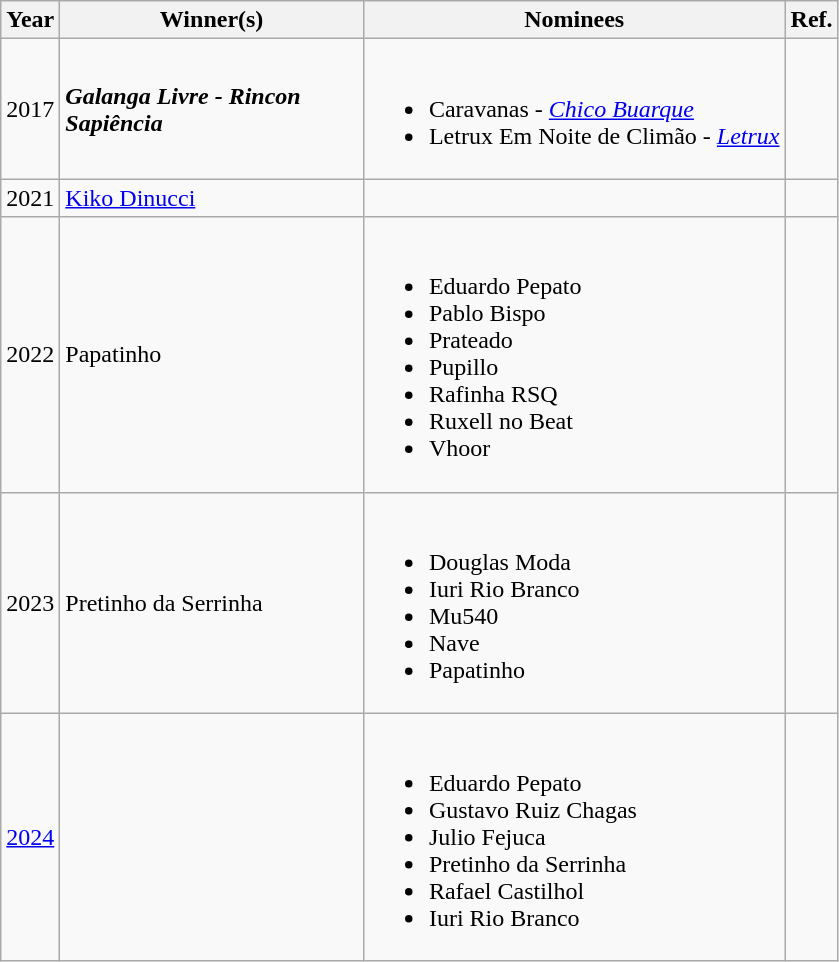<table class="wikitable sortable">
<tr>
<th style="width:5px;"><strong>Year</strong></th>
<th style="width:195px;"><strong>Winner(s)</strong></th>
<th class="unsortable"><strong>Nominees</strong></th>
<th class="unsortable">Ref.</th>
</tr>
<tr>
<td>2017</td>
<td><strong><em>Galanga Livre<em> - Rincon Sapiência<strong></td>
<td><br><ul><li></em>Caravanas<em> - <a href='#'>Chico Buarque</a></li><li></em>Letrux Em Noite de Climão<em> - <a href='#'>Letrux</a></li></ul></td>
<td></td>
</tr>
<tr>
<td>2021</td>
<td></strong><a href='#'>Kiko Dinucci</a><strong></td>
<td></td>
<td></td>
</tr>
<tr>
<td align="center">2022</td>
<td></strong>Papatinho<strong></td>
<td><br><ul><li>Eduardo Pepato</li><li>Pablo Bispo</li><li>Prateado</li><li>Pupillo</li><li>Rafinha RSQ</li><li>Ruxell no Beat</li><li>Vhoor</li></ul></td>
<td></td>
</tr>
<tr>
<td>2023</td>
<td></strong>Pretinho da Serrinha<strong></td>
<td><br><ul><li>Douglas Moda</li><li>Iuri Rio Branco</li><li>Mu540</li><li>Nave</li><li>Papatinho</li></ul></td>
<td></td>
</tr>
<tr>
<td><a href='#'>2024</a></td>
<td></td>
<td><br><ul><li>Eduardo Pepato</li><li>Gustavo Ruiz Chagas</li><li>Julio Fejuca</li><li>Pretinho da Serrinha</li><li>Rafael Castilhol</li><li>Iuri Rio Branco</li></ul></td>
<td></td>
</tr>
</table>
